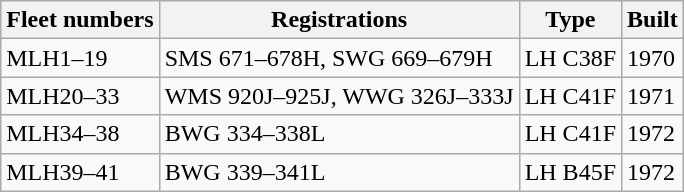<table class="wikitable">
<tr>
<th>Fleet numbers</th>
<th>Registrations</th>
<th>Type</th>
<th>Built</th>
</tr>
<tr>
<td>MLH1–19</td>
<td>SMS 671–678H, SWG 669–679H</td>
<td>LH C38F</td>
<td>1970</td>
</tr>
<tr>
<td>MLH20–33</td>
<td>WMS 920J–925J, WWG 326J–333J</td>
<td>LH C41F</td>
<td>1971</td>
</tr>
<tr>
<td>MLH34–38</td>
<td>BWG 334–338L</td>
<td>LH C41F</td>
<td>1972</td>
</tr>
<tr>
<td>MLH39–41</td>
<td>BWG 339–341L</td>
<td>LH B45F</td>
<td>1972</td>
</tr>
</table>
